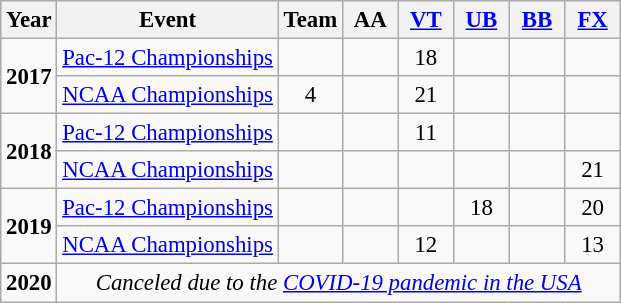<table class="wikitable" style="text-align:center; font-size:95%;">
<tr>
<th align="center">Year</th>
<th align="center">Event</th>
<th style="width:30px;">Team</th>
<th style="width:30px;">AA</th>
<th style="width:30px;"><a href='#'>VT</a></th>
<th style="width:30px;"><a href='#'>UB</a></th>
<th style="width:30px;"><a href='#'>BB</a></th>
<th style="width:30px;"><a href='#'>FX</a></th>
</tr>
<tr>
<td rowspan="2"><strong>2017</strong></td>
<td align="left"><a href='#'>Pac-12 Championships</a></td>
<td></td>
<td></td>
<td>18</td>
<td></td>
<td></td>
<td></td>
</tr>
<tr>
<td align="left"><a href='#'>NCAA Championships</a></td>
<td>4</td>
<td></td>
<td>21</td>
<td></td>
<td></td>
<td></td>
</tr>
<tr>
<td rowspan="2"><strong>2018</strong></td>
<td align="left"><a href='#'>Pac-12 Championships</a></td>
<td></td>
<td></td>
<td>11</td>
<td></td>
<td></td>
<td></td>
</tr>
<tr>
<td align="left"><a href='#'>NCAA Championships</a></td>
<td></td>
<td></td>
<td></td>
<td></td>
<td></td>
<td>21</td>
</tr>
<tr>
<td rowspan="2"><strong>2019</strong></td>
<td align="left"><a href='#'>Pac-12 Championships</a></td>
<td></td>
<td></td>
<td></td>
<td>18</td>
<td></td>
<td>20</td>
</tr>
<tr>
<td align="left"><a href='#'>NCAA Championships</a></td>
<td></td>
<td></td>
<td>12</td>
<td></td>
<td></td>
<td>13</td>
</tr>
<tr>
<td><strong>2020</strong></td>
<td colspan="7"><em>Canceled due to the <a href='#'>COVID-19 pandemic in the USA</a></em> </td>
</tr>
</table>
